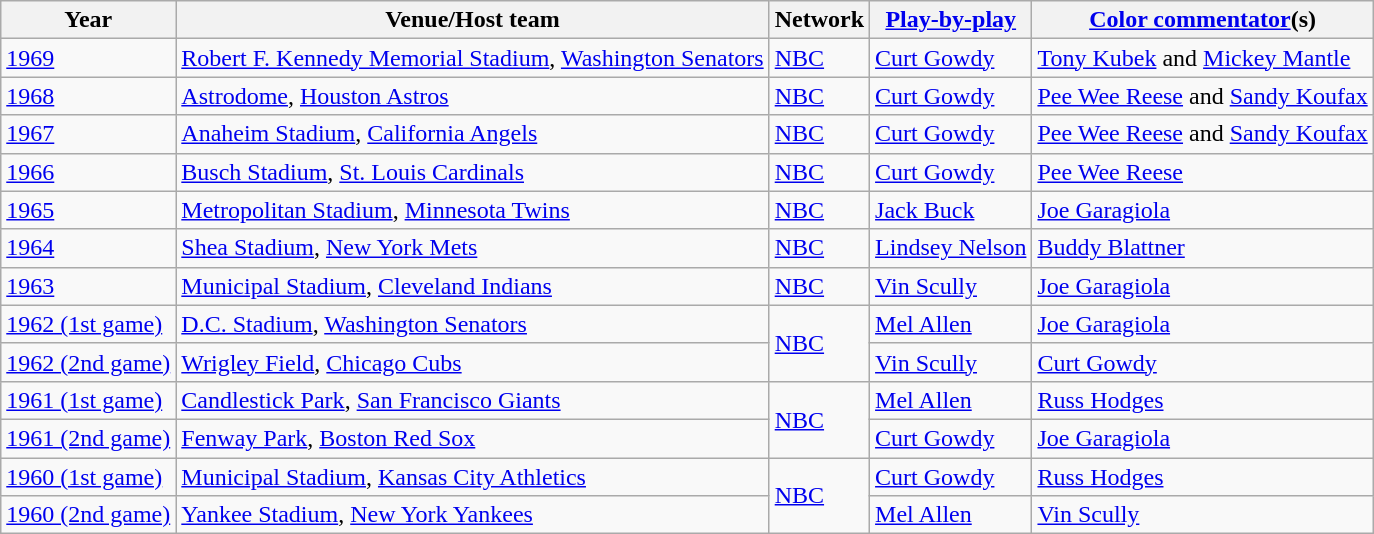<table class="wikitable">
<tr>
<th>Year</th>
<th>Venue/Host team</th>
<th>Network</th>
<th><a href='#'>Play-by-play</a></th>
<th><a href='#'>Color commentator</a>(s)</th>
</tr>
<tr>
<td><a href='#'>1969</a></td>
<td><a href='#'>Robert F. Kennedy Memorial Stadium</a>, <a href='#'>Washington Senators</a></td>
<td><a href='#'>NBC</a></td>
<td><a href='#'>Curt Gowdy</a></td>
<td><a href='#'>Tony Kubek</a> and <a href='#'>Mickey Mantle</a></td>
</tr>
<tr>
<td><a href='#'>1968</a></td>
<td><a href='#'>Astrodome</a>, <a href='#'>Houston Astros</a></td>
<td><a href='#'>NBC</a></td>
<td><a href='#'>Curt Gowdy</a></td>
<td><a href='#'>Pee Wee Reese</a> and <a href='#'>Sandy Koufax</a></td>
</tr>
<tr>
<td><a href='#'>1967</a></td>
<td><a href='#'>Anaheim Stadium</a>, <a href='#'>California Angels</a></td>
<td><a href='#'>NBC</a></td>
<td><a href='#'>Curt Gowdy</a></td>
<td><a href='#'>Pee Wee Reese</a> and <a href='#'>Sandy Koufax</a></td>
</tr>
<tr>
<td><a href='#'>1966</a></td>
<td><a href='#'>Busch Stadium</a>, <a href='#'>St. Louis Cardinals</a></td>
<td><a href='#'>NBC</a></td>
<td><a href='#'>Curt Gowdy</a></td>
<td><a href='#'>Pee Wee Reese</a></td>
</tr>
<tr>
<td><a href='#'>1965</a></td>
<td><a href='#'>Metropolitan Stadium</a>, <a href='#'>Minnesota Twins</a></td>
<td><a href='#'>NBC</a></td>
<td><a href='#'>Jack Buck</a></td>
<td><a href='#'>Joe Garagiola</a></td>
</tr>
<tr>
<td><a href='#'>1964</a></td>
<td><a href='#'>Shea Stadium</a>, <a href='#'>New York Mets</a></td>
<td><a href='#'>NBC</a></td>
<td><a href='#'>Lindsey Nelson</a></td>
<td><a href='#'>Buddy Blattner</a></td>
</tr>
<tr>
<td><a href='#'>1963</a></td>
<td><a href='#'>Municipal Stadium</a>, <a href='#'>Cleveland Indians</a></td>
<td><a href='#'>NBC</a></td>
<td><a href='#'>Vin Scully</a></td>
<td><a href='#'>Joe Garagiola</a></td>
</tr>
<tr>
<td><a href='#'>1962 (1st game)</a></td>
<td><a href='#'>D.C. Stadium</a>, <a href='#'>Washington Senators</a></td>
<td rowspan="2"><a href='#'>NBC</a></td>
<td><a href='#'>Mel Allen</a></td>
<td><a href='#'>Joe Garagiola</a></td>
</tr>
<tr>
<td><a href='#'>1962 (2nd game)</a></td>
<td><a href='#'>Wrigley Field</a>, <a href='#'>Chicago Cubs</a></td>
<td><a href='#'>Vin Scully</a></td>
<td><a href='#'>Curt Gowdy</a></td>
</tr>
<tr>
<td><a href='#'>1961 (1st game)</a></td>
<td><a href='#'>Candlestick Park</a>, <a href='#'>San Francisco Giants</a></td>
<td rowspan="2"><a href='#'>NBC</a></td>
<td><a href='#'>Mel Allen</a></td>
<td><a href='#'>Russ Hodges</a></td>
</tr>
<tr>
<td><a href='#'>1961 (2nd game)</a></td>
<td><a href='#'>Fenway Park</a>, <a href='#'>Boston Red Sox</a></td>
<td><a href='#'>Curt Gowdy</a></td>
<td><a href='#'>Joe Garagiola</a></td>
</tr>
<tr>
<td><a href='#'>1960 (1st game)</a></td>
<td><a href='#'>Municipal Stadium</a>, <a href='#'>Kansas City Athletics</a></td>
<td rowspan="2"><a href='#'>NBC</a></td>
<td><a href='#'>Curt Gowdy</a></td>
<td><a href='#'>Russ Hodges</a></td>
</tr>
<tr>
<td><a href='#'>1960 (2nd game)</a></td>
<td><a href='#'>Yankee Stadium</a>, <a href='#'>New York Yankees</a></td>
<td><a href='#'>Mel Allen</a></td>
<td><a href='#'>Vin Scully</a></td>
</tr>
</table>
